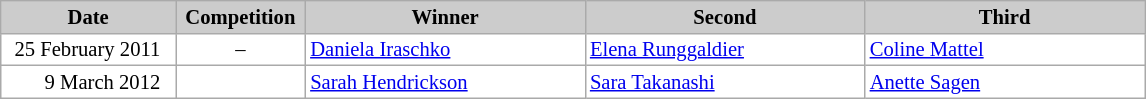<table class="wikitable plainrowheaders" style="background:#fff; font-size:86%; line-height:15px; border:grey solid 1px; border-collapse:collapse;">
<tr style="background:#ccc; text-align:center;">
<th style="background:#ccc;" width="110">Date</th>
<th style="background:#ccc;" width="80">Competition</th>
<th style="background:#ccc;" width="180">Winner</th>
<th style="background:#ccc;" width="180">Second</th>
<th style="background:#ccc;" width="180">Third</th>
</tr>
<tr>
<td align=right>25 February 2011  </td>
<td align=center>–</td>
<td> <a href='#'>Daniela Iraschko</a></td>
<td> <a href='#'>Elena Runggaldier</a></td>
<td> <a href='#'>Coline Mattel</a></td>
</tr>
<tr>
<td align=right>9 March 2012  </td>
<td align=center></td>
<td> <a href='#'>Sarah Hendrickson</a></td>
<td> <a href='#'>Sara Takanashi</a></td>
<td> <a href='#'>Anette Sagen</a></td>
</tr>
</table>
